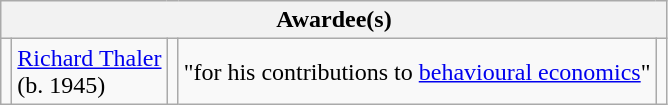<table class="wikitable">
<tr>
<th colspan="5">Awardee(s)</th>
</tr>
<tr>
<td></td>
<td><a href='#'>Richard Thaler</a><br>(b. 1945)</td>
<td></td>
<td>"for his contributions to <a href='#'>behavioural economics</a>"</td>
<td></td>
</tr>
</table>
